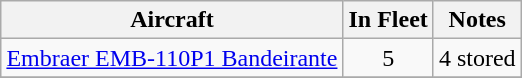<table class="wikitable" style="margin:0.5em auto">
<tr>
<th>Aircraft</th>
<th>In Fleet</th>
<th>Notes</th>
</tr>
<tr>
<td><a href='#'>Embraer EMB-110P1 Bandeirante</a></td>
<td align=center>5</td>
<td>4 stored</td>
</tr>
<tr>
</tr>
</table>
